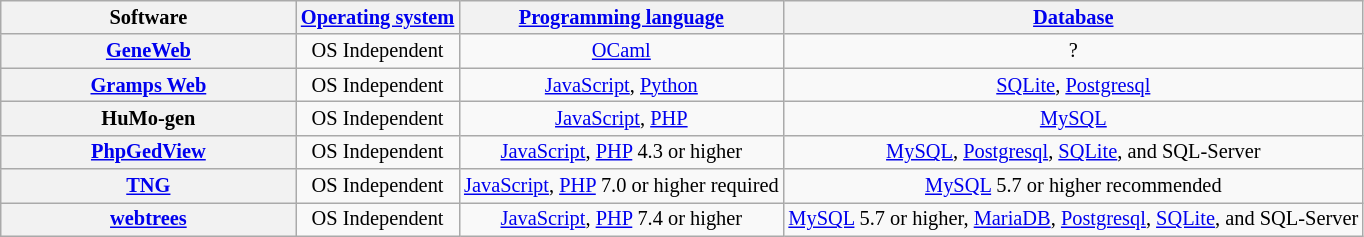<table class="wikitable sortable" style="font-size: 85%; text-align: center; ">
<tr>
<th style="width: 14em">Software</th>
<th><a href='#'>Operating system</a></th>
<th><a href='#'>Programming language</a></th>
<th><a href='#'>Database</a></th>
</tr>
<tr>
<th><a href='#'>GeneWeb</a></th>
<td>OS Independent</td>
<td><a href='#'>OCaml</a></td>
<td>?</td>
</tr>
<tr>
<th><a href='#'>Gramps Web</a></th>
<td>OS Independent </td>
<td><a href='#'>JavaScript</a>, <a href='#'>Python</a></td>
<td><a href='#'>SQLite</a>, <a href='#'>Postgresql</a></td>
</tr>
<tr>
<th>HuMo-gen</th>
<td>OS Independent </td>
<td><a href='#'>JavaScript</a>, <a href='#'>PHP</a></td>
<td><a href='#'>MySQL</a></td>
</tr>
<tr>
<th><a href='#'>PhpGedView</a></th>
<td>OS Independent  </td>
<td><a href='#'>JavaScript</a>, <a href='#'>PHP</a> 4.3 or higher</td>
<td><a href='#'>MySQL</a>, <a href='#'>Postgresql</a>, <a href='#'>SQLite</a>, and SQL-Server </td>
</tr>
<tr>
<th><a href='#'>TNG</a></th>
<td>OS Independent </td>
<td><a href='#'>JavaScript</a>, <a href='#'>PHP</a> 7.0 or higher required  </td>
<td><a href='#'>MySQL</a> 5.7 or higher recommended </td>
</tr>
<tr>
<th><a href='#'>webtrees</a></th>
<td>OS Independent </td>
<td><a href='#'>JavaScript</a>, <a href='#'>PHP</a> 7.4 or higher </td>
<td><a href='#'>MySQL</a> 5.7 or higher, <a href='#'>MariaDB</a>, <a href='#'>Postgresql</a>, <a href='#'>SQLite</a>, and SQL-Server </td>
</tr>
</table>
